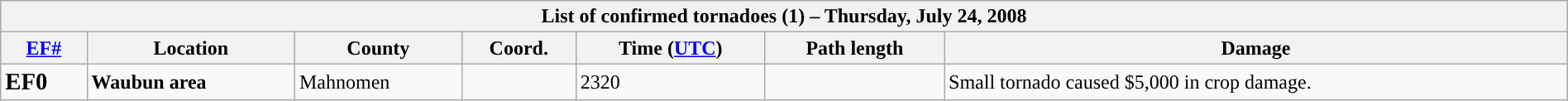<table class="wikitable collapsible" width="100%">
<tr>
<th colspan="7">List of confirmed tornadoes (1) – Thursday, July 24, 2008</th>
</tr>
<tr>
<th><a href='#'>EF#</a></th>
<th>Location</th>
<th>County</th>
<th>Coord.</th>
<th>Time (<a href='#'>UTC</a>)</th>
<th>Path length</th>
<th>Damage</th>
</tr>
<tr>
<td><big><strong>EF0</strong></big></td>
<td><strong>Waubun area</strong></td>
<td>Mahnomen</td>
<td></td>
<td>2320</td>
<td></td>
<td>Small tornado caused $5,000 in crop damage.</td>
</tr>
</table>
